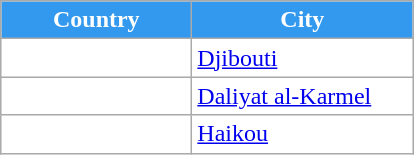<table class="wikitable" "text-align:left;font-size:100%;"|>
<tr>
<th style="background:#39e; color:white; height:17px; width:120px;">Country</th>
<th ! style="background:#39e; color:white; width:140px;">City</th>
</tr>
<tr style="color:black; background:white;">
<td ! !></td>
<td ! !><a href='#'>Djibouti</a></td>
</tr>
<tr style="color:black; background:white;">
<td ! !></td>
<td><a href='#'>Daliyat al-Karmel</a></td>
</tr>
<tr style="color:black; background:white;">
<td ! !></td>
<td ! !><a href='#'>Haikou</a></td>
</tr>
</table>
